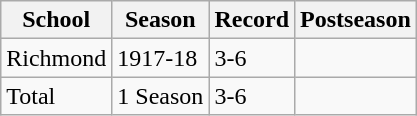<table class="wikitable">
<tr>
<th>School</th>
<th>Season</th>
<th>Record</th>
<th>Postseason</th>
</tr>
<tr>
<td>Richmond</td>
<td>1917-18</td>
<td>3-6</td>
<td></td>
</tr>
<tr>
<td>Total</td>
<td>1 Season</td>
<td>3-6</td>
<td></td>
</tr>
</table>
